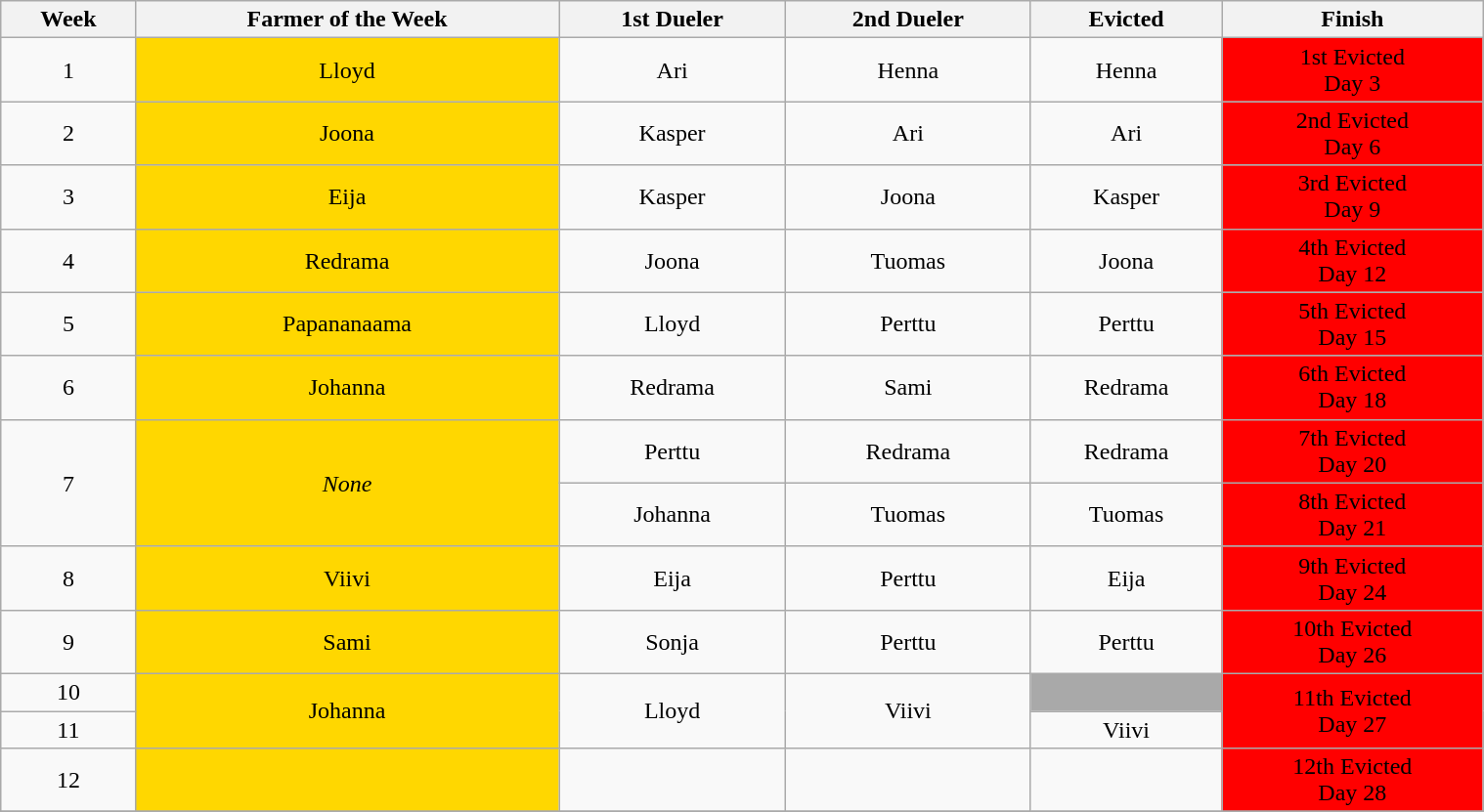<table class="wikitable" style="font-size:100%; text-align:center; width: 80%; margin-left: auto; margin-right: auto;">
<tr>
<th>Week</th>
<th>Farmer of the Week</th>
<th>1st Dueler</th>
<th>2nd Dueler</th>
<th>Evicted</th>
<th>Finish</th>
</tr>
<tr>
<td>1</td>
<td style="background:gold;">Lloyd</td>
<td>Ari</td>
<td>Henna</td>
<td>Henna</td>
<td style="background:#ff0000">1st Evicted<br>Day 3</td>
</tr>
<tr>
<td>2</td>
<td style="background:gold;">Joona</td>
<td>Kasper</td>
<td>Ari</td>
<td>Ari</td>
<td style="background:#ff0000">2nd Evicted<br>Day 6</td>
</tr>
<tr>
<td>3</td>
<td style="background:gold;">Eija</td>
<td>Kasper</td>
<td>Joona</td>
<td>Kasper</td>
<td style="background:#ff0000">3rd Evicted<br>Day 9</td>
</tr>
<tr>
<td>4</td>
<td style="background:gold;">Redrama</td>
<td>Joona</td>
<td>Tuomas</td>
<td>Joona</td>
<td style="background:#ff0000">4th Evicted<br>Day 12</td>
</tr>
<tr>
<td>5</td>
<td style="background:gold;">Papananaama</td>
<td>Lloyd</td>
<td>Perttu</td>
<td>Perttu</td>
<td style="background:#ff0000">5th Evicted<br>Day 15</td>
</tr>
<tr>
<td>6</td>
<td style="background:gold;">Johanna</td>
<td>Redrama</td>
<td>Sami</td>
<td>Redrama</td>
<td style="background:#ff0000">6th Evicted<br>Day 18</td>
</tr>
<tr>
<td rowspan="2">7</td>
<td rowspan="2" style="background:gold;"><em>None</em></td>
<td rowspan="1">Perttu</td>
<td rowspan="1">Redrama</td>
<td rowspan="1">Redrama</td>
<td rowspan="1" style="background:#ff0000">7th Evicted<br>Day 20</td>
</tr>
<tr>
<td rowspan="1">Johanna</td>
<td rowspan="1">Tuomas</td>
<td rowspan="1">Tuomas</td>
<td rowspan="1" style="background:#ff0000">8th Evicted<br>Day 21</td>
</tr>
<tr>
<td>8</td>
<td style="background:gold;">Viivi</td>
<td>Eija</td>
<td>Perttu</td>
<td>Eija</td>
<td style="background:#ff0000">9th Evicted<br>Day 24</td>
</tr>
<tr>
<td>9</td>
<td style="background:gold;">Sami</td>
<td>Sonja</td>
<td>Perttu</td>
<td>Perttu</td>
<td style="background:#ff0000">10th Evicted<br>Day 26</td>
</tr>
<tr>
<td rowspan="1">10</td>
<td rowspan="2" style="background:gold;">Johanna</td>
<td rowspan="2">Lloyd</td>
<td rowspan="2">Viivi</td>
<td rowspan="1" bgcolor="darkgrey"></td>
<td rowspan="2" style="background:#ff0000">11th Evicted<br>Day 27</td>
</tr>
<tr>
<td rowspan="1">11</td>
<td rowspan="1">Viivi</td>
</tr>
<tr>
<td>12</td>
<td style="background:gold;"></td>
<td></td>
<td></td>
<td></td>
<td style="background:#ff0000">12th Evicted<br>Day 28</td>
</tr>
<tr>
</tr>
</table>
